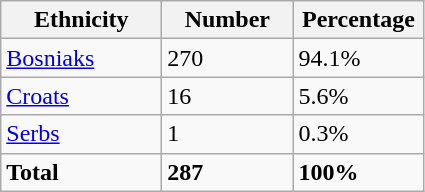<table class="wikitable">
<tr>
<th width="100px">Ethnicity</th>
<th width="80px">Number</th>
<th width="80px">Percentage</th>
</tr>
<tr>
<td><a href='#'>Bosniaks</a></td>
<td>270</td>
<td>94.1%</td>
</tr>
<tr>
<td><a href='#'>Croats</a></td>
<td>16</td>
<td>5.6%</td>
</tr>
<tr>
<td><a href='#'>Serbs</a></td>
<td>1</td>
<td>0.3%</td>
</tr>
<tr>
<td><strong>Total</strong></td>
<td><strong>287</strong></td>
<td><strong>100%</strong></td>
</tr>
</table>
